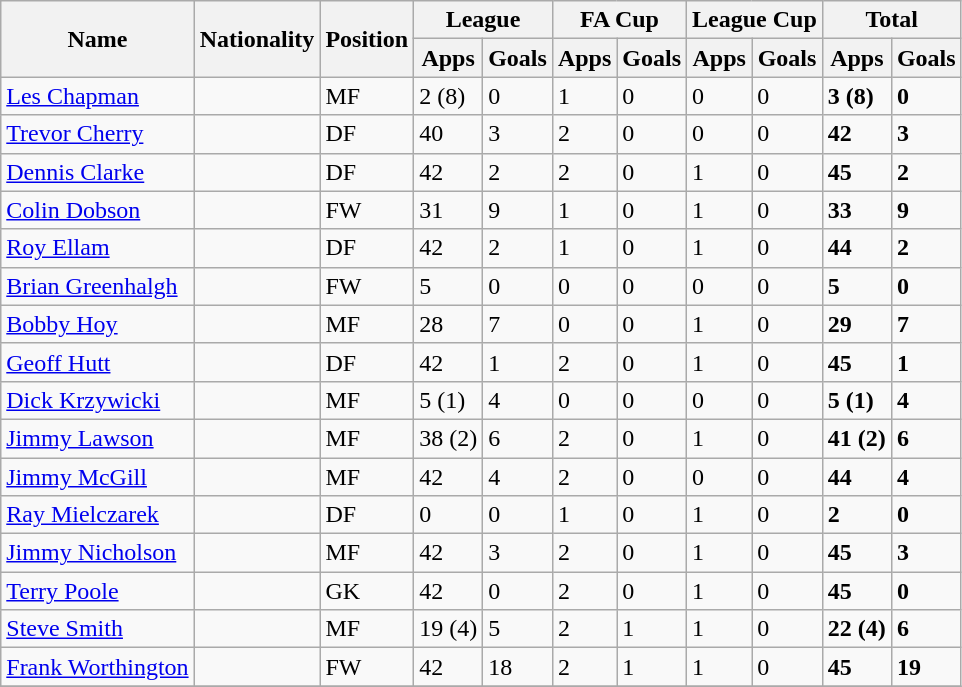<table class="wikitable sortable">
<tr>
<th scope=col rowspan=2>Name</th>
<th scope=col rowspan=2>Nationality</th>
<th scope=col rowspan=2>Position</th>
<th scope=col colspan=2>League</th>
<th scope=col colspan=2>FA Cup</th>
<th scope=col colspan=2>League Cup</th>
<th scope=col colspan=2>Total</th>
</tr>
<tr>
<th>Apps</th>
<th>Goals</th>
<th>Apps</th>
<th>Goals</th>
<th>Apps</th>
<th>Goals</th>
<th>Apps</th>
<th>Goals</th>
</tr>
<tr>
<td><a href='#'>Les Chapman</a></td>
<td></td>
<td>MF</td>
<td>2 (8)</td>
<td>0</td>
<td>1</td>
<td>0</td>
<td>0</td>
<td>0</td>
<td><strong>3 (8)</strong></td>
<td><strong>0</strong></td>
</tr>
<tr>
<td><a href='#'>Trevor Cherry</a></td>
<td></td>
<td>DF</td>
<td>40</td>
<td>3</td>
<td>2</td>
<td>0</td>
<td>0</td>
<td>0</td>
<td><strong>42</strong></td>
<td><strong>3</strong></td>
</tr>
<tr>
<td><a href='#'>Dennis Clarke</a></td>
<td></td>
<td>DF</td>
<td>42</td>
<td>2</td>
<td>2</td>
<td>0</td>
<td>1</td>
<td>0</td>
<td><strong>45</strong></td>
<td><strong>2</strong></td>
</tr>
<tr>
<td><a href='#'>Colin Dobson</a></td>
<td></td>
<td>FW</td>
<td>31</td>
<td>9</td>
<td>1</td>
<td>0</td>
<td>1</td>
<td>0</td>
<td><strong>33</strong></td>
<td><strong>9</strong></td>
</tr>
<tr>
<td><a href='#'>Roy Ellam</a></td>
<td></td>
<td>DF</td>
<td>42</td>
<td>2</td>
<td>1</td>
<td>0</td>
<td>1</td>
<td>0</td>
<td><strong>44</strong></td>
<td><strong>2</strong></td>
</tr>
<tr>
<td><a href='#'>Brian Greenhalgh</a></td>
<td></td>
<td>FW</td>
<td>5</td>
<td>0</td>
<td>0</td>
<td>0</td>
<td>0</td>
<td>0</td>
<td><strong>5</strong></td>
<td><strong>0</strong></td>
</tr>
<tr>
<td><a href='#'>Bobby Hoy</a></td>
<td></td>
<td>MF</td>
<td>28</td>
<td>7</td>
<td>0</td>
<td>0</td>
<td>1</td>
<td>0</td>
<td><strong>29</strong></td>
<td><strong>7</strong></td>
</tr>
<tr>
<td><a href='#'>Geoff Hutt</a></td>
<td></td>
<td>DF</td>
<td>42</td>
<td>1</td>
<td>2</td>
<td>0</td>
<td>1</td>
<td>0</td>
<td><strong>45</strong></td>
<td><strong>1</strong></td>
</tr>
<tr>
<td><a href='#'>Dick Krzywicki</a></td>
<td></td>
<td>MF</td>
<td>5 (1)</td>
<td>4</td>
<td>0</td>
<td>0</td>
<td>0</td>
<td>0</td>
<td><strong>5 (1)</strong></td>
<td><strong>4</strong></td>
</tr>
<tr>
<td><a href='#'>Jimmy Lawson</a></td>
<td></td>
<td>MF</td>
<td>38 (2)</td>
<td>6</td>
<td>2</td>
<td>0</td>
<td>1</td>
<td>0</td>
<td><strong>41 (2)</strong></td>
<td><strong>6</strong></td>
</tr>
<tr>
<td><a href='#'>Jimmy McGill</a></td>
<td></td>
<td>MF</td>
<td>42</td>
<td>4</td>
<td>2</td>
<td>0</td>
<td>0</td>
<td>0</td>
<td><strong>44</strong></td>
<td><strong>4</strong></td>
</tr>
<tr>
<td><a href='#'>Ray Mielczarek</a></td>
<td></td>
<td>DF</td>
<td>0</td>
<td>0</td>
<td>1</td>
<td>0</td>
<td>1</td>
<td>0</td>
<td><strong>2</strong></td>
<td><strong>0</strong></td>
</tr>
<tr>
<td><a href='#'>Jimmy Nicholson</a></td>
<td></td>
<td>MF</td>
<td>42</td>
<td>3</td>
<td>2</td>
<td>0</td>
<td>1</td>
<td>0</td>
<td><strong>45</strong></td>
<td><strong>3</strong></td>
</tr>
<tr>
<td><a href='#'>Terry Poole</a></td>
<td></td>
<td>GK</td>
<td>42</td>
<td>0</td>
<td>2</td>
<td>0</td>
<td>1</td>
<td>0</td>
<td><strong>45</strong></td>
<td><strong>0</strong></td>
</tr>
<tr>
<td><a href='#'>Steve Smith</a></td>
<td></td>
<td>MF</td>
<td>19 (4)</td>
<td>5</td>
<td>2</td>
<td>1</td>
<td>1</td>
<td>0</td>
<td><strong>22 (4)</strong></td>
<td><strong>6</strong></td>
</tr>
<tr>
<td><a href='#'>Frank Worthington</a></td>
<td></td>
<td>FW</td>
<td>42</td>
<td>18</td>
<td>2</td>
<td>1</td>
<td>1</td>
<td>0</td>
<td><strong>45</strong></td>
<td><strong>19</strong></td>
</tr>
<tr>
</tr>
</table>
